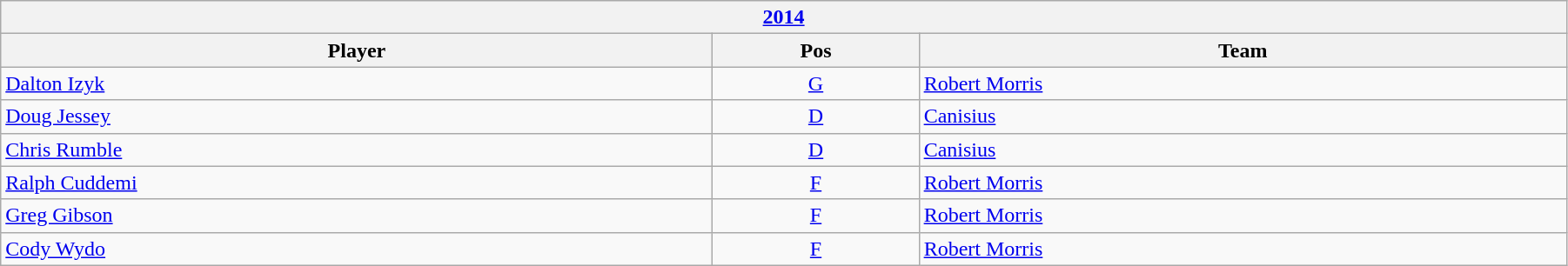<table class="wikitable" width=95%>
<tr>
<th colspan=3><a href='#'>2014</a></th>
</tr>
<tr>
<th>Player</th>
<th>Pos</th>
<th>Team</th>
</tr>
<tr>
<td><a href='#'>Dalton Izyk</a></td>
<td style="text-align:center;"><a href='#'>G</a></td>
<td><a href='#'>Robert Morris</a></td>
</tr>
<tr>
<td><a href='#'>Doug Jessey</a></td>
<td style="text-align:center;"><a href='#'>D</a></td>
<td><a href='#'>Canisius</a></td>
</tr>
<tr>
<td><a href='#'>Chris Rumble</a></td>
<td style="text-align:center;"><a href='#'>D</a></td>
<td><a href='#'>Canisius</a></td>
</tr>
<tr>
<td><a href='#'>Ralph Cuddemi</a></td>
<td style="text-align:center;"><a href='#'>F</a></td>
<td><a href='#'>Robert Morris</a></td>
</tr>
<tr>
<td><a href='#'>Greg Gibson</a></td>
<td style="text-align:center;"><a href='#'>F</a></td>
<td><a href='#'>Robert Morris</a></td>
</tr>
<tr>
<td><a href='#'>Cody Wydo</a></td>
<td style="text-align:center;"><a href='#'>F</a></td>
<td><a href='#'>Robert Morris</a></td>
</tr>
</table>
